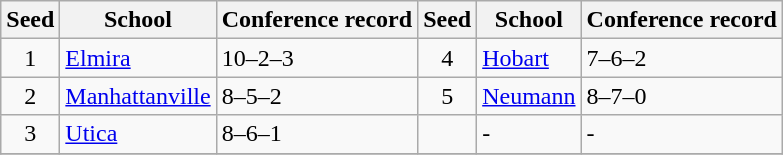<table class="wikitable">
<tr>
<th>Seed</th>
<th>School</th>
<th>Conference record</th>
<th>Seed</th>
<th>School</th>
<th>Conference record</th>
</tr>
<tr>
<td align=center>1</td>
<td><a href='#'>Elmira</a></td>
<td>10–2–3</td>
<td align=center>4</td>
<td><a href='#'>Hobart</a></td>
<td>7–6–2</td>
</tr>
<tr>
<td align=center>2</td>
<td><a href='#'>Manhattanville</a></td>
<td>8–5–2</td>
<td align=center>5</td>
<td><a href='#'>Neumann</a></td>
<td>8–7–0</td>
</tr>
<tr>
<td align=center>3</td>
<td><a href='#'>Utica</a></td>
<td>8–6–1</td>
<td align=center></td>
<td>-</td>
<td>-</td>
</tr>
<tr>
</tr>
</table>
